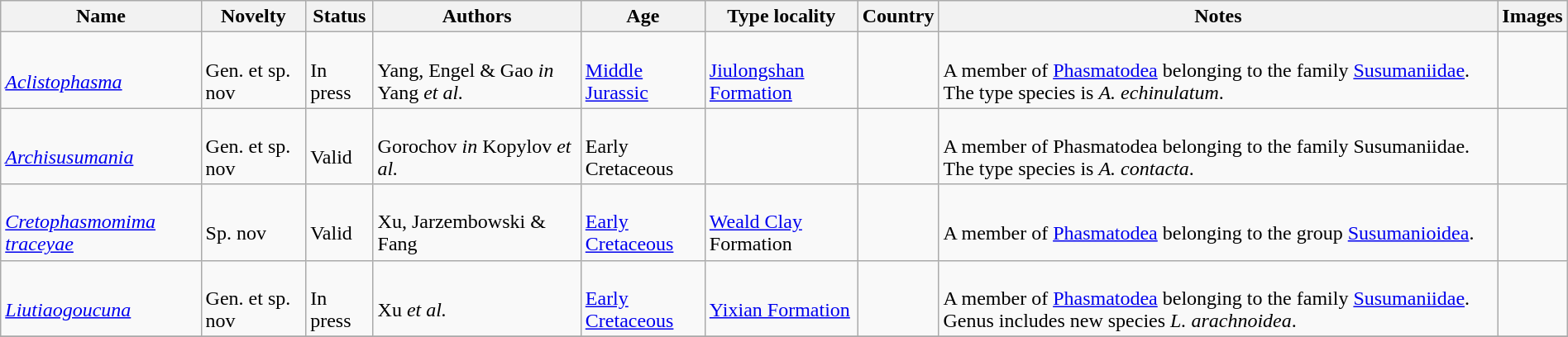<table class="wikitable sortable" align="center" width="100%">
<tr>
<th>Name</th>
<th>Novelty</th>
<th>Status</th>
<th>Authors</th>
<th>Age</th>
<th>Type locality</th>
<th>Country</th>
<th>Notes</th>
<th>Images</th>
</tr>
<tr>
<td><br><em><a href='#'>Aclistophasma</a></em></td>
<td><br>Gen. et sp. nov</td>
<td><br>In press</td>
<td><br>Yang, Engel & Gao <em>in</em> Yang <em>et al.</em></td>
<td><br><a href='#'>Middle Jurassic</a></td>
<td><br><a href='#'>Jiulongshan Formation</a></td>
<td><br></td>
<td><br>A member of <a href='#'>Phasmatodea</a> belonging to the family <a href='#'>Susumaniidae</a>. The type species is <em>A. echinulatum</em>.</td>
<td></td>
</tr>
<tr>
<td><br><em><a href='#'>Archisusumania</a></em></td>
<td><br>Gen. et sp. nov</td>
<td><br>Valid</td>
<td><br>Gorochov <em>in</em> Kopylov <em>et al.</em></td>
<td><br>Early Cretaceous</td>
<td></td>
<td><br></td>
<td><br>A member of Phasmatodea belonging to the family Susumaniidae. The type species is <em>A. contacta</em>.</td>
<td></td>
</tr>
<tr>
<td><br><em><a href='#'>Cretophasmomima traceyae</a></em></td>
<td><br>Sp. nov</td>
<td><br>Valid</td>
<td><br>Xu, Jarzembowski & Fang</td>
<td><br><a href='#'>Early Cretaceous</a></td>
<td><br><a href='#'>Weald Clay</a> Formation</td>
<td><br></td>
<td><br>A member of <a href='#'>Phasmatodea</a> belonging to the group <a href='#'>Susumanioidea</a>.</td>
<td></td>
</tr>
<tr>
<td><br><em><a href='#'>Liutiaogoucuna</a></em></td>
<td><br>Gen. et sp. nov</td>
<td><br>In press</td>
<td><br>Xu <em>et al.</em></td>
<td><br><a href='#'>Early Cretaceous</a></td>
<td><br><a href='#'>Yixian Formation</a></td>
<td><br></td>
<td><br>A member of <a href='#'>Phasmatodea</a> belonging to the family <a href='#'>Susumaniidae</a>. Genus includes new species <em>L. arachnoidea</em>.</td>
<td></td>
</tr>
<tr>
</tr>
</table>
